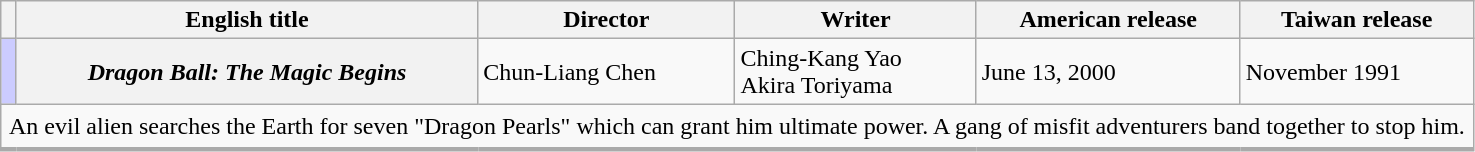<table class="wikitable plainrowheaders">
<tr>
<th></th>
<th>English title<br><em></em></th>
<th>Director</th>
<th>Writer</th>
<th>American release</th>
<th>Taiwan release</th>
</tr>
<tr>
<td scope="row" style="text-align:center; background-color:#ccccff;"></td>
<th scope="row"><em>Dragon Ball: The Magic Begins</em><br><em></th>
<td>Chun-Liang Chen</td>
<td>Ching-Kang Yao<br>Akira Toriyama</td>
<td>June 13, 2000</td>
<td>November 1991</td>
</tr>
<tr>
<td colspan="6" style="border-bottom-width:3px; padding:5px;">An evil alien searches the Earth for seven "Dragon Pearls" which can grant him ultimate power. A gang of misfit adventurers band together to stop him.</td>
</tr>
</table>
